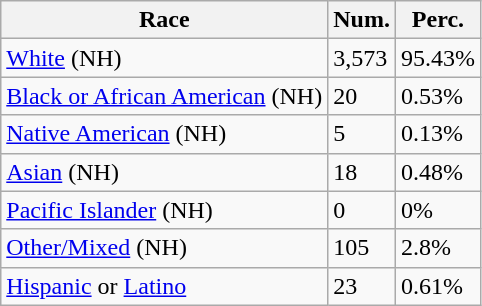<table class="wikitable">
<tr>
<th>Race</th>
<th>Num.</th>
<th>Perc.</th>
</tr>
<tr>
<td><a href='#'>White</a> (NH)</td>
<td>3,573</td>
<td>95.43%</td>
</tr>
<tr>
<td><a href='#'>Black or African American</a> (NH)</td>
<td>20</td>
<td>0.53%</td>
</tr>
<tr>
<td><a href='#'>Native American</a> (NH)</td>
<td>5</td>
<td>0.13%</td>
</tr>
<tr>
<td><a href='#'>Asian</a> (NH)</td>
<td>18</td>
<td>0.48%</td>
</tr>
<tr>
<td><a href='#'>Pacific Islander</a> (NH)</td>
<td>0</td>
<td>0%</td>
</tr>
<tr>
<td><a href='#'>Other/Mixed</a> (NH)</td>
<td>105</td>
<td>2.8%</td>
</tr>
<tr>
<td><a href='#'>Hispanic</a> or <a href='#'>Latino</a></td>
<td>23</td>
<td>0.61%</td>
</tr>
</table>
